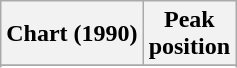<table class="wikitable sortable">
<tr>
<th align="left">Chart (1990)</th>
<th align="center">Peak<br>position</th>
</tr>
<tr>
</tr>
<tr>
</tr>
</table>
